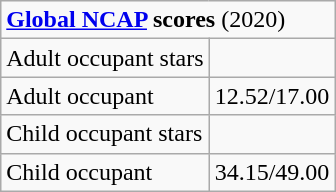<table class="wikitable">
<tr>
<td colspan="2"><strong><a href='#'>Global NCAP</a> scores</strong> (2020)</td>
</tr>
<tr>
<td>Adult occupant stars</td>
<td></td>
</tr>
<tr>
<td>Adult occupant</td>
<td>12.52/17.00</td>
</tr>
<tr>
<td>Child occupant stars</td>
<td></td>
</tr>
<tr>
<td>Child occupant</td>
<td>34.15/49.00</td>
</tr>
</table>
